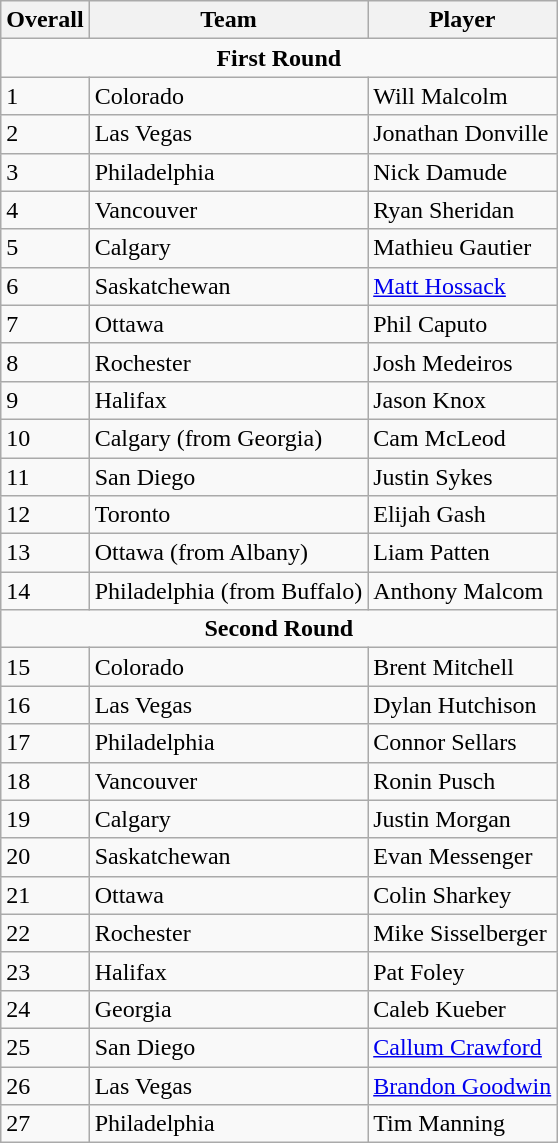<table class="wikitable">
<tr>
<th>Overall</th>
<th>Team</th>
<th>Player</th>
</tr>
<tr>
<td align="center" colspan="3"><strong>First Round</strong></td>
</tr>
<tr>
<td>1</td>
<td>Colorado</td>
<td>Will Malcolm</td>
</tr>
<tr>
<td>2</td>
<td>Las Vegas</td>
<td>Jonathan Donville</td>
</tr>
<tr>
<td>3</td>
<td>Philadelphia</td>
<td>Nick Damude</td>
</tr>
<tr>
<td>4</td>
<td>Vancouver</td>
<td>Ryan Sheridan</td>
</tr>
<tr>
<td>5</td>
<td>Calgary</td>
<td>Mathieu Gautier</td>
</tr>
<tr>
<td>6</td>
<td>Saskatchewan</td>
<td><a href='#'>Matt Hossack</a></td>
</tr>
<tr>
<td>7</td>
<td>Ottawa</td>
<td>Phil Caputo</td>
</tr>
<tr>
<td>8</td>
<td>Rochester</td>
<td>Josh Medeiros</td>
</tr>
<tr>
<td>9</td>
<td>Halifax</td>
<td>Jason Knox</td>
</tr>
<tr>
<td>10</td>
<td>Calgary (from Georgia)</td>
<td>Cam McLeod</td>
</tr>
<tr>
<td>11</td>
<td>San Diego</td>
<td>Justin Sykes</td>
</tr>
<tr>
<td>12</td>
<td>Toronto</td>
<td>Elijah Gash</td>
</tr>
<tr>
<td>13</td>
<td>Ottawa (from Albany)</td>
<td>Liam Patten</td>
</tr>
<tr>
<td>14</td>
<td>Philadelphia (from Buffalo)</td>
<td>Anthony Malcom</td>
</tr>
<tr>
<td align="center" colspan="3"><strong>Second Round</strong></td>
</tr>
<tr>
<td>15</td>
<td>Colorado</td>
<td>Brent Mitchell</td>
</tr>
<tr>
<td>16</td>
<td>Las Vegas</td>
<td>Dylan Hutchison</td>
</tr>
<tr>
<td>17</td>
<td>Philadelphia</td>
<td>Connor Sellars</td>
</tr>
<tr>
<td>18</td>
<td>Vancouver</td>
<td>Ronin Pusch</td>
</tr>
<tr>
<td>19</td>
<td>Calgary</td>
<td>Justin Morgan</td>
</tr>
<tr>
<td>20</td>
<td>Saskatchewan</td>
<td>Evan Messenger</td>
</tr>
<tr>
<td>21</td>
<td>Ottawa</td>
<td>Colin Sharkey</td>
</tr>
<tr>
<td>22</td>
<td>Rochester</td>
<td>Mike Sisselberger</td>
</tr>
<tr>
<td>23</td>
<td>Halifax</td>
<td>Pat Foley</td>
</tr>
<tr>
<td>24</td>
<td>Georgia</td>
<td>Caleb Kueber</td>
</tr>
<tr>
<td>25</td>
<td>San Diego</td>
<td><a href='#'>Callum Crawford</a></td>
</tr>
<tr>
<td>26</td>
<td>Las Vegas</td>
<td><a href='#'>Brandon Goodwin</a></td>
</tr>
<tr>
<td>27</td>
<td>Philadelphia</td>
<td>Tim Manning</td>
</tr>
</table>
